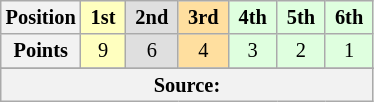<table class="wikitable" style="font-size: 85%; text-align:center">
<tr>
<th>Position</th>
<th style="background-color:#ffffbf"> 1st </th>
<th style="background-color:#dfdfdf"> 2nd </th>
<th style="background-color:#ffdf9f"> 3rd </th>
<th style="background-color:#dfffdf"> 4th </th>
<th style="background-color:#dfffdf"> 5th </th>
<th style="background-color:#dfffdf"> 6th </th>
</tr>
<tr>
<th>Points</th>
<td style="background-color:#ffffbf">9</td>
<td style="background-color:#dfdfdf">6</td>
<td style="background-color:#ffdf9f">4</td>
<td style="background-color:#dfffdf">3</td>
<td style="background-color:#dfffdf">2</td>
<td style="background-color:#dfffdf">1</td>
</tr>
<tr>
</tr>
<tr class="sortbottom">
<th colspan="7">Source:</th>
</tr>
</table>
